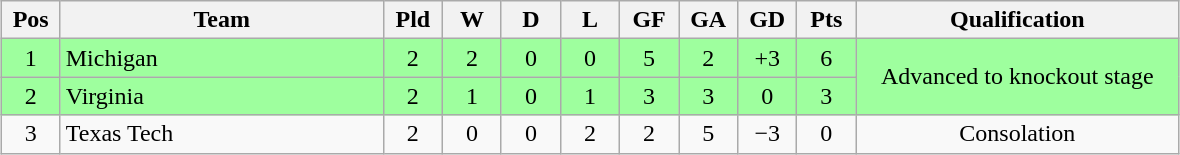<table class="wikitable" style="text-align:center; margin: 1em auto">
<tr>
<th style="width:2em">Pos</th>
<th style="width:13em">Team</th>
<th style="width:2em">Pld</th>
<th style="width:2em">W</th>
<th style="width:2em">D</th>
<th style="width:2em">L</th>
<th style="width:2em">GF</th>
<th style="width:2em">GA</th>
<th style="width:2em">GD</th>
<th style="width:2em">Pts</th>
<th style="width:13em">Qualification</th>
</tr>
<tr bgcolor="#9eff9e">
<td>1</td>
<td style="text-align:left">Michigan</td>
<td>2</td>
<td>2</td>
<td>0</td>
<td>0</td>
<td>5</td>
<td>2</td>
<td>+3</td>
<td>6</td>
<td rowspan="2">Advanced to knockout stage</td>
</tr>
<tr bgcolor="#9eff9e">
<td>2</td>
<td style="text-align:left">Virginia</td>
<td>2</td>
<td>1</td>
<td>0</td>
<td>1</td>
<td>3</td>
<td>3</td>
<td>0</td>
<td>3</td>
</tr>
<tr>
<td>3</td>
<td style="text-align:left">Texas Tech</td>
<td>2</td>
<td>0</td>
<td>0</td>
<td>2</td>
<td>2</td>
<td>5</td>
<td>−3</td>
<td>0</td>
<td>Consolation</td>
</tr>
</table>
